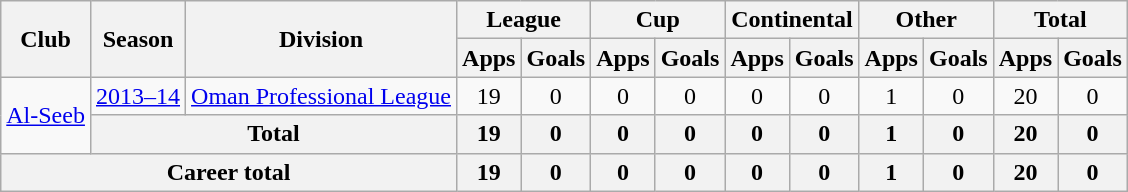<table class="wikitable" style="text-align: center;">
<tr>
<th rowspan="2">Club</th>
<th rowspan="2">Season</th>
<th rowspan="2">Division</th>
<th colspan="2">League</th>
<th colspan="2">Cup</th>
<th colspan="2">Continental</th>
<th colspan="2">Other</th>
<th colspan="2">Total</th>
</tr>
<tr>
<th>Apps</th>
<th>Goals</th>
<th>Apps</th>
<th>Goals</th>
<th>Apps</th>
<th>Goals</th>
<th>Apps</th>
<th>Goals</th>
<th>Apps</th>
<th>Goals</th>
</tr>
<tr>
<td rowspan="2"><a href='#'>Al-Seeb</a></td>
<td><a href='#'>2013–14</a></td>
<td rowspan="1"><a href='#'>Oman Professional League</a></td>
<td>19</td>
<td>0</td>
<td>0</td>
<td>0</td>
<td>0</td>
<td>0</td>
<td>1</td>
<td>0</td>
<td>20</td>
<td>0</td>
</tr>
<tr>
<th colspan="2">Total</th>
<th>19</th>
<th>0</th>
<th>0</th>
<th>0</th>
<th>0</th>
<th>0</th>
<th>1</th>
<th>0</th>
<th>20</th>
<th>0</th>
</tr>
<tr>
<th colspan="3">Career total</th>
<th>19</th>
<th>0</th>
<th>0</th>
<th>0</th>
<th>0</th>
<th>0</th>
<th>1</th>
<th>0</th>
<th>20</th>
<th>0</th>
</tr>
</table>
